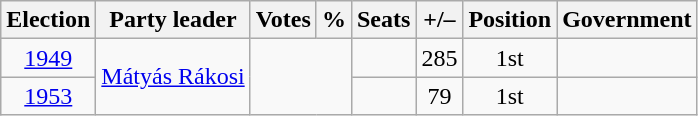<table class="wikitable" style="text-align:center">
<tr>
<th>Election</th>
<th>Party leader</th>
<th>Votes</th>
<th>%</th>
<th>Seats</th>
<th>+/–</th>
<th>Position</th>
<th>Government</th>
</tr>
<tr>
<td><a href='#'>1949</a></td>
<td rowspan=2><a href='#'>Mátyás Rákosi</a></td>
<td colspan=2 rowspan=2></td>
<td></td>
<td> 285</td>
<td> 1st</td>
<td></td>
</tr>
<tr>
<td><a href='#'>1953</a></td>
<td></td>
<td> 79</td>
<td> 1st</td>
<td></td>
</tr>
</table>
